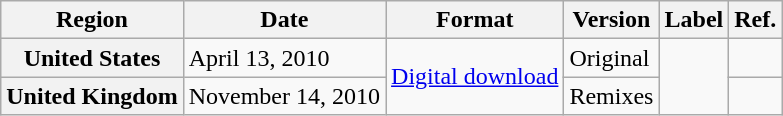<table class="wikitable plainrowheaders">
<tr>
<th>Region</th>
<th>Date</th>
<th>Format</th>
<th>Version</th>
<th>Label</th>
<th>Ref.</th>
</tr>
<tr>
<th scope="row">United States</th>
<td>April 13, 2010</td>
<td rowspan="2"><a href='#'>Digital download</a></td>
<td>Original</td>
<td rowspan="2"></td>
<td></td>
</tr>
<tr>
<th scope="row">United Kingdom</th>
<td>November 14, 2010</td>
<td>Remixes</td>
<td></td>
</tr>
</table>
